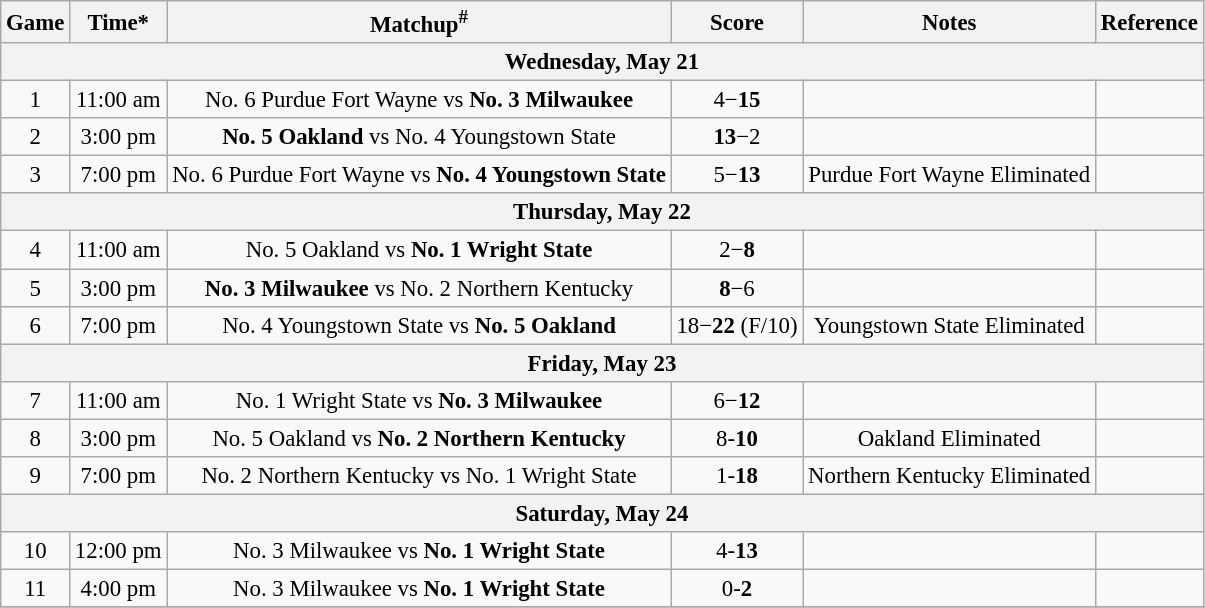<table class="wikitable" style="font-size: 95%">
<tr align="center">
<th>Game</th>
<th>Time*</th>
<th>Matchup<sup>#</sup></th>
<th>Score</th>
<th>Notes</th>
<th>Reference</th>
</tr>
<tr>
<th colspan=7>Wednesday, May 21</th>
</tr>
<tr>
<td style="text-align:center;">1</td>
<td style="text-align:center;">11:00 am</td>
<td style="text-align:center;">No. 6 Purdue Fort Wayne vs <strong>No. 3 Milwaukee</strong></td>
<td style="text-align:center;">4−<strong>15</strong></td>
<td style="text-align:center;"></td>
<td style="text-align:center;"></td>
</tr>
<tr>
<td style="text-align:center;">2</td>
<td style="text-align:center;">3:00 pm</td>
<td style="text-align:center;"><strong>No. 5 Oakland</strong> vs No. 4 Youngstown State</td>
<td style="text-align:center;"><strong>13</strong>−2</td>
<td style="text-align:center;"></td>
<td style="text-align:center;"></td>
</tr>
<tr>
<td style="text-align:center;">3</td>
<td style="text-align:center;">7:00 pm</td>
<td style="text-align:center;">No. 6 Purdue Fort Wayne vs <strong>No. 4 Youngstown State</strong></td>
<td style="text-align:center;">5−<strong>13</strong></td>
<td style="text-align:center;">Purdue Fort Wayne Eliminated</td>
<td style="text-align:center;"></td>
</tr>
<tr>
<th colspan=7>Thursday, May 22</th>
</tr>
<tr>
<td style="text-align:center;">4</td>
<td style="text-align:center;">11:00 am</td>
<td style="text-align:center;">No. 5 Oakland vs <strong>No. 1 Wright State</strong></td>
<td style="text-align:center;">2−<strong>8</strong></td>
<td style="text-align:center;"></td>
<td style="text-align:center;"></td>
</tr>
<tr>
<td style="text-align:center;">5</td>
<td style="text-align:center;">3:00 pm</td>
<td style="text-align:center;"><strong>No. 3 Milwaukee</strong> vs No. 2 Northern Kentucky</td>
<td style="text-align:center;"><strong>8</strong>−6</td>
<td style="text-align:center;"></td>
<td style="text-align:center;"></td>
</tr>
<tr>
<td style="text-align:center;">6</td>
<td style="text-align:center;">7:00 pm</td>
<td style="text-align:center;">No. 4 Youngstown State vs <strong>No. 5 Oakland</strong></td>
<td style="text-align:center;">18−<strong>22</strong> (F/10)</td>
<td style="text-align:center;">Youngstown State Eliminated</td>
<td style="text-align:center;"></td>
</tr>
<tr>
<th colspan=7>Friday, May 23</th>
</tr>
<tr>
<td style="text-align:center;">7</td>
<td style="text-align:center;">11:00 am</td>
<td style="text-align:center;">No. 1 Wright State vs <strong>No. 3 Milwaukee</strong></td>
<td style="text-align:center;">6−<strong>12</strong></td>
<td style="text-align:center;"></td>
<td style="text-align:center;"></td>
</tr>
<tr>
<td style="text-align:center;">8</td>
<td style="text-align:center;">3:00 pm</td>
<td style="text-align:center;">No. 5 Oakland vs <strong>No. 2 Northern Kentucky</strong></td>
<td style="text-align:center;">8-<strong>10</strong></td>
<td style="text-align:center;">Oakland Eliminated</td>
<td style="text-align:center;"></td>
</tr>
<tr>
<td style="text-align:center;">9</td>
<td style="text-align:center;">7:00 pm</td>
<td style="text-align:center;">No. 2 Northern Kentucky vs No. 1 Wright State</td>
<td style="text-align:center;">1-<strong>18</strong></td>
<td style="text-align:center;">Northern Kentucky Eliminated</td>
<td style="text-align:center;"></td>
</tr>
<tr>
<th colspan=7>Saturday, May 24</th>
</tr>
<tr>
<td style="text-align:center;">10</td>
<td style="text-align:center;">12:00 pm</td>
<td style="text-align:center;">No. 3 Milwaukee vs <strong>No. 1 Wright State</strong></td>
<td style="text-align:center;">4-<strong>13</strong></td>
<td style="text-align:center;"></td>
<td style="text-align:center;"></td>
</tr>
<tr>
<td style="text-align:center;">11</td>
<td style="text-align:center;">4:00 pm</td>
<td style="text-align:center;">No. 3 Milwaukee vs <strong>No. 1 Wright State</strong></td>
<td style="text-align:center;">0-<strong>2</strong></td>
<td style="text-align:center;"></td>
<td style="text-align:center;"></td>
</tr>
<tr>
</tr>
</table>
